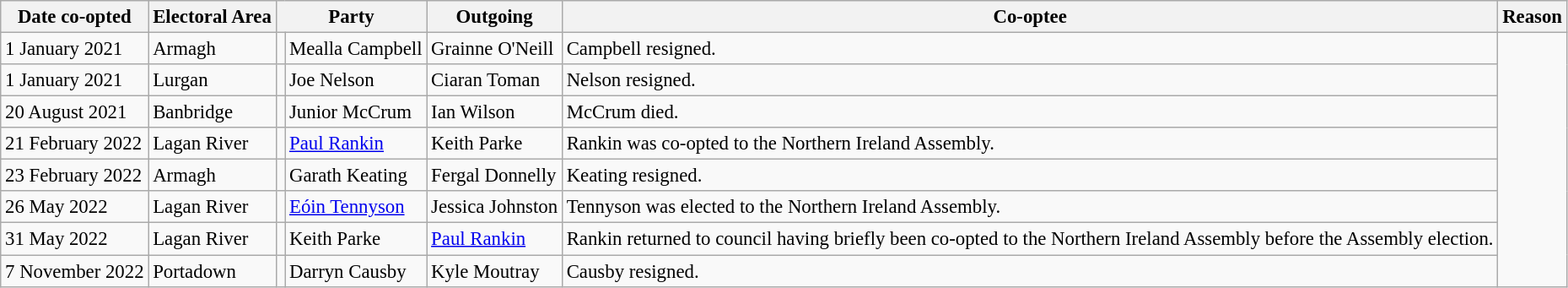<table class="wikitable" style="font-size: 95%; font-size: 95%">
<tr>
<th>Date co-opted</th>
<th>Electoral Area</th>
<th colspan="2">Party</th>
<th>Outgoing</th>
<th>Co-optee</th>
<th>Reason</th>
</tr>
<tr>
<td>1 January 2021</td>
<td>Armagh</td>
<td></td>
<td>Mealla Campbell</td>
<td>Grainne O'Neill</td>
<td>Campbell resigned.</td>
</tr>
<tr>
<td>1 January 2021</td>
<td>Lurgan</td>
<td></td>
<td>Joe Nelson</td>
<td>Ciaran Toman</td>
<td>Nelson resigned.</td>
</tr>
<tr>
<td>20 August 2021</td>
<td>Banbridge</td>
<td></td>
<td>Junior McCrum</td>
<td>Ian Wilson</td>
<td>McCrum died.</td>
</tr>
<tr>
<td>21 February 2022</td>
<td>Lagan River</td>
<td></td>
<td><a href='#'>Paul Rankin</a></td>
<td>Keith Parke</td>
<td>Rankin was co-opted to the Northern Ireland Assembly.</td>
</tr>
<tr>
<td>23 February 2022</td>
<td>Armagh</td>
<td></td>
<td>Garath Keating</td>
<td>Fergal Donnelly</td>
<td>Keating resigned.</td>
</tr>
<tr>
<td>26 May 2022</td>
<td>Lagan River</td>
<td></td>
<td><a href='#'>Eóin Tennyson</a></td>
<td>Jessica Johnston</td>
<td>Tennyson was elected to the Northern Ireland Assembly.</td>
</tr>
<tr>
<td>31 May 2022</td>
<td>Lagan River</td>
<td></td>
<td>Keith Parke</td>
<td><a href='#'>Paul Rankin</a></td>
<td>Rankin returned to council having briefly been co-opted to the Northern Ireland Assembly before the Assembly election.</td>
</tr>
<tr>
<td>7 November 2022</td>
<td>Portadown</td>
<td></td>
<td>Darryn Causby</td>
<td>Kyle Moutray</td>
<td>Causby resigned.</td>
</tr>
</table>
